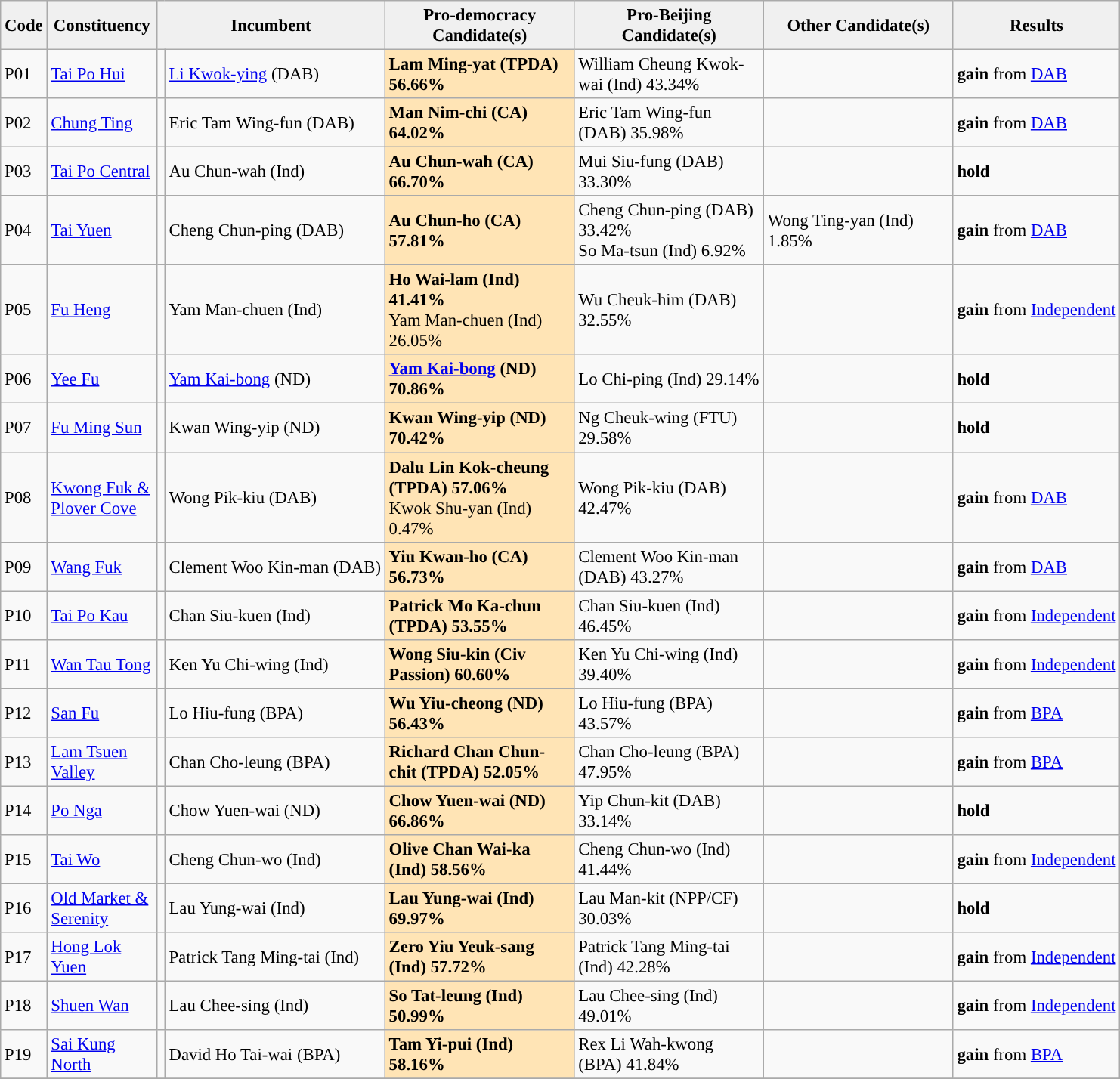<table class="wikitable sortable" style="font-size: 95%;">
<tr>
<th align="center" style="background:#f0f0f0;" width="20px">Code</th>
<th align="center" style="background:#f0f0f0;" width="90px">Constituency</th>
<th align="center" style="background:#f0f0f0;" width="120px" colspan=2>Incumbent</th>
<th align="center" style="background:#f0f0f0;" width="160px">Pro-democracy Candidate(s)</th>
<th align="center" style="background:#f0f0f0;" width="160px">Pro-Beijing Candidate(s)</th>
<th align="center" style="background:#f0f0f0;" width="160px">Other Candidate(s)</th>
<th align="center" style="background:#f0f0f0;" width="100px" colspan="2">Results</th>
</tr>
<tr>
<td>P01</td>
<td><a href='#'>Tai Po Hui</a></td>
<td></td>
<td><a href='#'>Li Kwok-ying</a> (DAB)</td>
<td style="background-color:Moccasin"><strong>Lam Ming-yat (TPDA) 56.66%</strong></td>
<td>William Cheung Kwok-wai (Ind) 43.34%</td>
<td></td>
<td> <strong>gain</strong> from <a href='#'>DAB</a></td>
</tr>
<tr>
<td>P02</td>
<td><a href='#'>Chung Ting</a></td>
<td></td>
<td>Eric Tam Wing-fun (DAB)</td>
<td style="background-color:Moccasin"><strong>Man Nim-chi (CA) 64.02%</strong></td>
<td>Eric Tam Wing-fun (DAB) 35.98%</td>
<td></td>
<td> <strong>gain</strong> from <a href='#'>DAB</a></td>
</tr>
<tr>
<td>P03</td>
<td><a href='#'>Tai Po Central</a></td>
<td></td>
<td>Au Chun-wah (Ind)</td>
<td style="background-color:Moccasin"><strong>Au Chun-wah (CA) 66.70%</strong></td>
<td>Mui Siu-fung (DAB) 33.30%</td>
<td></td>
<td> <strong>hold</strong></td>
</tr>
<tr>
<td>P04</td>
<td><a href='#'>Tai Yuen</a></td>
<td></td>
<td>Cheng Chun-ping (DAB)</td>
<td style="background-color:Moccasin"><strong>Au Chun-ho (CA) 57.81%</strong></td>
<td>Cheng Chun-ping (DAB) 33.42%<br>So Ma-tsun (Ind) 6.92%</td>
<td>Wong Ting-yan (Ind) 1.85%</td>
<td> <strong>gain</strong> from <a href='#'>DAB</a></td>
</tr>
<tr>
<td>P05</td>
<td><a href='#'>Fu Heng</a></td>
<td></td>
<td>Yam Man-chuen (Ind)</td>
<td style="background-color:Moccasin"><strong>Ho Wai-lam (Ind) 41.41%</strong><br>Yam Man-chuen (Ind) 26.05%</td>
<td>Wu Cheuk-him (DAB) 32.55%</td>
<td></td>
<td> <strong>gain</strong> from <a href='#'>Independent</a></td>
</tr>
<tr>
<td>P06</td>
<td><a href='#'>Yee Fu</a></td>
<td></td>
<td><a href='#'>Yam Kai-bong</a> (ND)</td>
<td style="background-color:Moccasin"><strong><a href='#'>Yam Kai-bong</a> (ND) 70.86%</strong></td>
<td>Lo Chi-ping (Ind) 29.14%</td>
<td></td>
<td> <strong>hold</strong></td>
</tr>
<tr>
<td>P07</td>
<td><a href='#'>Fu Ming Sun</a></td>
<td></td>
<td>Kwan Wing-yip (ND)</td>
<td style="background-color:Moccasin"><strong>Kwan Wing-yip (ND) 70.42%</strong></td>
<td>Ng Cheuk-wing (FTU) 29.58%</td>
<td></td>
<td> <strong>hold</strong></td>
</tr>
<tr>
<td>P08</td>
<td><a href='#'>Kwong Fuk & Plover Cove</a></td>
<td></td>
<td>Wong Pik-kiu (DAB)</td>
<td style="background-color:Moccasin"><strong>Dalu Lin Kok-cheung (TPDA) 57.06%</strong><br>Kwok Shu-yan (Ind) 0.47%</td>
<td>Wong Pik-kiu (DAB) 42.47%</td>
<td></td>
<td> <strong>gain</strong> from <a href='#'>DAB</a></td>
</tr>
<tr>
<td>P09</td>
<td><a href='#'>Wang Fuk</a></td>
<td></td>
<td>Clement Woo Kin-man (DAB)</td>
<td style="background-color:Moccasin"><strong>Yiu Kwan-ho (CA) 56.73%</strong></td>
<td>Clement Woo Kin-man (DAB) 43.27%</td>
<td></td>
<td> <strong>gain</strong> from <a href='#'>DAB</a></td>
</tr>
<tr>
<td>P10</td>
<td><a href='#'>Tai Po Kau</a></td>
<td></td>
<td>Chan Siu-kuen (Ind)</td>
<td style="background-color:Moccasin"><strong>Patrick Mo Ka-chun (TPDA) 53.55%</strong></td>
<td>Chan Siu-kuen (Ind) 46.45%</td>
<td></td>
<td> <strong>gain</strong> from <a href='#'>Independent</a></td>
</tr>
<tr>
<td>P11</td>
<td><a href='#'>Wan Tau Tong</a></td>
<td></td>
<td>Ken Yu Chi-wing (Ind)</td>
<td style="background-color:Moccasin"><strong>Wong Siu-kin (Civ Passion) 60.60%</strong></td>
<td>Ken Yu Chi-wing (Ind) 39.40%</td>
<td></td>
<td> <strong>gain</strong> from <a href='#'>Independent</a></td>
</tr>
<tr>
<td>P12</td>
<td><a href='#'>San Fu</a></td>
<td></td>
<td>Lo Hiu-fung (BPA)</td>
<td style="background-color:Moccasin"><strong>Wu Yiu-cheong (ND) 56.43%</strong></td>
<td>Lo Hiu-fung (BPA) 43.57%</td>
<td></td>
<td> <strong>gain</strong> from <a href='#'>BPA</a></td>
</tr>
<tr>
<td>P13</td>
<td><a href='#'>Lam Tsuen Valley</a></td>
<td></td>
<td>Chan Cho-leung (BPA)</td>
<td style="background-color:Moccasin"><strong>Richard Chan Chun-chit (TPDA) 52.05%</strong></td>
<td>Chan Cho-leung (BPA) 47.95%</td>
<td></td>
<td> <strong>gain</strong> from <a href='#'>BPA</a></td>
</tr>
<tr>
<td>P14</td>
<td><a href='#'>Po Nga</a></td>
<td></td>
<td>Chow Yuen-wai (ND)</td>
<td style="background-color:Moccasin"><strong>Chow Yuen-wai (ND) 66.86%</strong></td>
<td>Yip Chun-kit (DAB) 33.14%</td>
<td></td>
<td> <strong>hold</strong></td>
</tr>
<tr>
<td>P15</td>
<td><a href='#'>Tai Wo</a></td>
<td></td>
<td>Cheng Chun-wo (Ind)</td>
<td style="background-color:Moccasin"><strong>Olive Chan Wai-ka (Ind) 58.56%</strong></td>
<td>Cheng Chun-wo (Ind) 41.44%</td>
<td></td>
<td> <strong>gain</strong> from <a href='#'>Independent</a></td>
</tr>
<tr>
<td>P16</td>
<td><a href='#'>Old Market & Serenity</a></td>
<td></td>
<td>Lau Yung-wai (Ind)</td>
<td style="background-color:Moccasin"><strong>Lau Yung-wai (Ind) 69.97%</strong></td>
<td>Lau Man-kit (NPP/CF) 30.03%</td>
<td></td>
<td> <strong>hold</strong></td>
</tr>
<tr>
<td>P17</td>
<td><a href='#'>Hong Lok Yuen</a></td>
<td></td>
<td>Patrick Tang Ming-tai (Ind)</td>
<td style="background-color:Moccasin"><strong>Zero Yiu Yeuk-sang (Ind) 57.72%</strong></td>
<td>Patrick Tang Ming-tai (Ind) 42.28%</td>
<td></td>
<td> <strong>gain</strong> from <a href='#'>Independent</a></td>
</tr>
<tr>
<td>P18</td>
<td><a href='#'>Shuen Wan</a></td>
<td></td>
<td>Lau Chee-sing (Ind)</td>
<td style="background-color:Moccasin"><strong>So Tat-leung (Ind) 50.99%</strong></td>
<td>Lau Chee-sing (Ind) 49.01%</td>
<td></td>
<td> <strong>gain</strong> from <a href='#'>Independent</a></td>
</tr>
<tr>
<td>P19</td>
<td><a href='#'>Sai Kung North</a></td>
<td></td>
<td>David Ho Tai-wai (BPA)</td>
<td style="background-color:Moccasin"><strong>Tam Yi-pui (Ind) 58.16%</strong></td>
<td>Rex Li Wah-kwong (BPA) 41.84%</td>
<td></td>
<td> <strong>gain</strong> from <a href='#'>BPA</a></td>
</tr>
<tr>
</tr>
</table>
